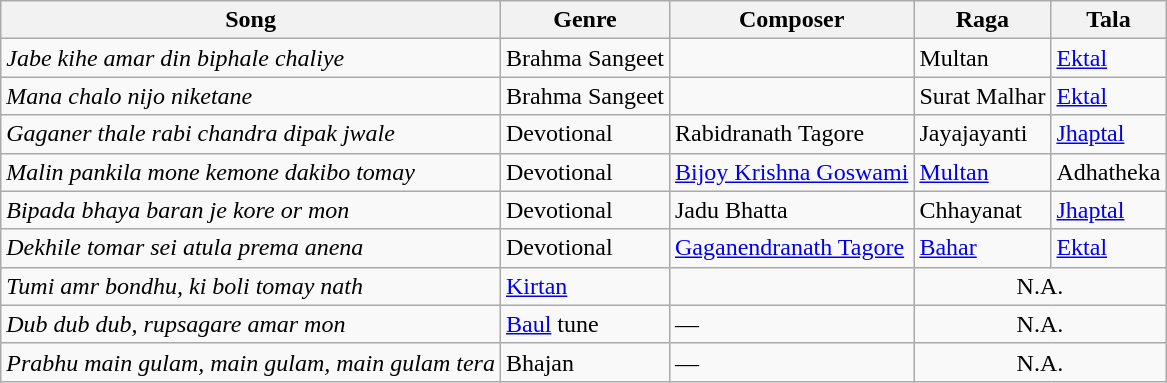<table class="wikitable">
<tr>
<th>Song</th>
<th>Genre</th>
<th>Composer</th>
<th>Raga</th>
<th>Tala</th>
</tr>
<tr>
<td><em>Jabe kihe amar din biphale chaliye</em> </td>
<td>Brahma Sangeet</td>
<td></td>
<td>Multan</td>
<td><a href='#'>Ektal</a></td>
</tr>
<tr>
<td><em>Mana chalo nijo niketane</em> </td>
<td>Brahma Sangeet</td>
<td></td>
<td>Surat Malhar</td>
<td><a href='#'>Ektal</a></td>
</tr>
<tr>
<td><em>Gaganer thale rabi chandra dipak jwale</em> </td>
<td>Devotional</td>
<td>Rabidranath Tagore</td>
<td>Jayajayanti</td>
<td><a href='#'>Jhaptal</a></td>
</tr>
<tr>
<td><em>Malin pankila mone kemone dakibo tomay</em> </td>
<td>Devotional</td>
<td><a href='#'>Bijoy Krishna Goswami</a></td>
<td><a href='#'>Multan</a></td>
<td>Adhatheka</td>
</tr>
<tr>
<td><em>Bipada bhaya baran je kore or mon</em> </td>
<td>Devotional</td>
<td>Jadu Bhatta</td>
<td>Chhayanat</td>
<td><a href='#'>Jhaptal</a></td>
</tr>
<tr>
<td><em>Dekhile tomar sei atula prema anena</em> </td>
<td>Devotional</td>
<td><a href='#'>Gaganendranath Tagore</a></td>
<td><a href='#'>Bahar</a></td>
<td><a href='#'>Ektal</a></td>
</tr>
<tr>
<td><em>Tumi amr bondhu, ki boli tomay nath</em> </td>
<td><a href='#'>Kirtan</a></td>
<td></td>
<td colspan="2" style="text-align:center;">N.A.</td>
</tr>
<tr>
<td><em>Dub dub dub, rupsagare amar mon</em> </td>
<td><a href='#'>Baul</a> tune</td>
<td>—</td>
<td colspan="2" style="text-align:center;">N.A.</td>
</tr>
<tr>
<td><em>Prabhu main gulam, main gulam, main gulam tera</em> </td>
<td>Bhajan</td>
<td>—</td>
<td colspan="2" style="text-align:center;">N.A.</td>
</tr>
</table>
